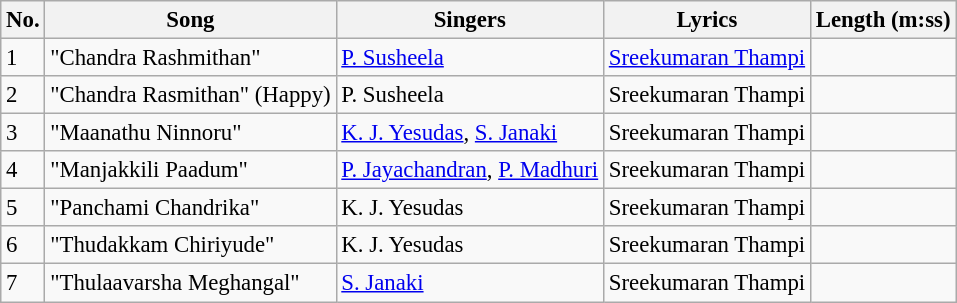<table class="wikitable" style="font-size:95%;">
<tr>
<th>No.</th>
<th>Song</th>
<th>Singers</th>
<th>Lyrics</th>
<th>Length (m:ss)</th>
</tr>
<tr>
<td>1</td>
<td>"Chandra Rashmithan"</td>
<td><a href='#'>P. Susheela</a></td>
<td><a href='#'>Sreekumaran Thampi</a></td>
<td></td>
</tr>
<tr>
<td>2</td>
<td>"Chandra Rasmithan" (Happy)</td>
<td>P. Susheela</td>
<td>Sreekumaran Thampi</td>
<td></td>
</tr>
<tr>
<td>3</td>
<td>"Maanathu Ninnoru"</td>
<td><a href='#'>K. J. Yesudas</a>, <a href='#'>S. Janaki</a></td>
<td>Sreekumaran Thampi</td>
<td></td>
</tr>
<tr>
<td>4</td>
<td>"Manjakkili Paadum"</td>
<td><a href='#'>P. Jayachandran</a>, <a href='#'>P. Madhuri</a></td>
<td>Sreekumaran Thampi</td>
<td></td>
</tr>
<tr>
<td>5</td>
<td>"Panchami Chandrika"</td>
<td>K. J. Yesudas</td>
<td>Sreekumaran Thampi</td>
<td></td>
</tr>
<tr>
<td>6</td>
<td>"Thudakkam Chiriyude"</td>
<td>K. J. Yesudas</td>
<td>Sreekumaran Thampi</td>
<td></td>
</tr>
<tr>
<td>7</td>
<td>"Thulaavarsha Meghangal"</td>
<td><a href='#'>S. Janaki</a></td>
<td>Sreekumaran Thampi</td>
<td></td>
</tr>
</table>
